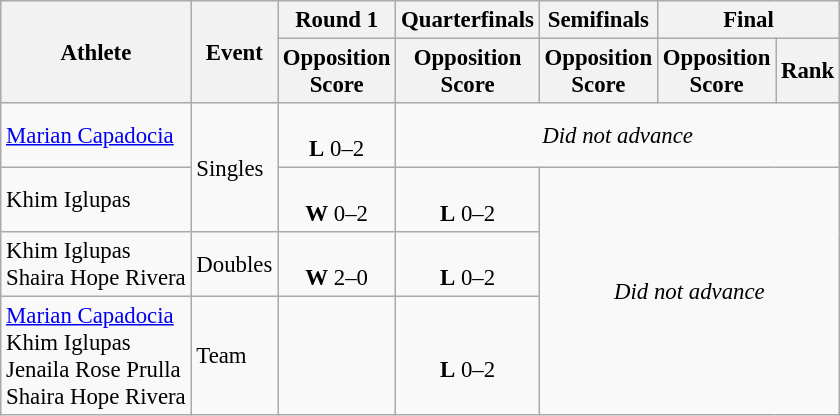<table class="wikitable" style="font-size:95%">
<tr>
<th rowspan=2>Athlete</th>
<th rowspan=2>Event</th>
<th>Round 1</th>
<th>Quarterfinals</th>
<th>Semifinals</th>
<th colspan=2>Final</th>
</tr>
<tr style="font-size:90">
<th>Opposition<br>Score</th>
<th>Opposition<br>Score</th>
<th>Opposition<br>Score</th>
<th>Opposition<br>Score</th>
<th>Rank</th>
</tr>
<tr align=center>
<td align=left><a href='#'>Marian Capadocia</a></td>
<td align=left rowspan=2>Singles</td>
<td><br><strong>L</strong> 0–2</td>
<td colspan=4><em>Did not advance</em></td>
</tr>
<tr align=center>
<td align=left>Khim Iglupas</td>
<td><br><strong>W</strong> 0–2</td>
<td><br><strong>L</strong> 0–2</td>
<td colspan=3 rowspan=3><em>Did not advance</em></td>
</tr>
<tr align=center>
<td align=left>Khim Iglupas<br>Shaira Hope Rivera</td>
<td align=left>Doubles</td>
<td><br><strong>W</strong> 2–0</td>
<td><br><strong>L</strong> 0–2</td>
</tr>
<tr align=center>
<td align=left><a href='#'>Marian Capadocia</a><br>Khim Iglupas<br>Jenaila Rose Prulla<br>Shaira Hope Rivera</td>
<td align=left>Team</td>
<td></td>
<td><br><strong>L</strong> 0–2</td>
</tr>
</table>
